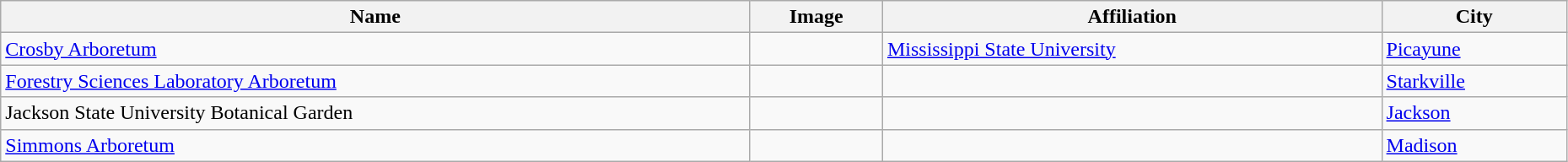<table class="wikitable" style="width:98%">
<tr>
<th>Name</th>
<th>Image</th>
<th>Affiliation</th>
<th>City</th>
</tr>
<tr>
<td><a href='#'>Crosby Arboretum</a></td>
<td></td>
<td><a href='#'>Mississippi State University</a></td>
<td><a href='#'>Picayune</a></td>
</tr>
<tr>
<td><a href='#'>Forestry Sciences Laboratory Arboretum</a></td>
<td></td>
<td></td>
<td><a href='#'>Starkville</a></td>
</tr>
<tr>
<td>Jackson State University Botanical Garden</td>
<td></td>
<td></td>
<td><a href='#'>Jackson</a></td>
</tr>
<tr>
<td><a href='#'>Simmons Arboretum</a></td>
<td></td>
<td></td>
<td><a href='#'>Madison</a></td>
</tr>
</table>
